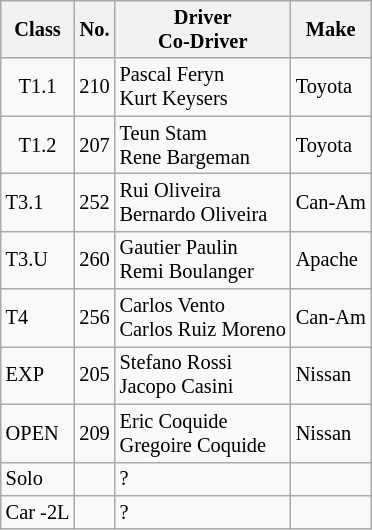<table class="wikitable" style="font-size:85%;">
<tr>
<th>Class</th>
<th>No.</th>
<th>Driver<br>Co-Driver</th>
<th>Make</th>
</tr>
<tr>
<td align="center">T1.1</td>
<td>210</td>
<td><strong></strong> Pascal Feryn<br><strong></strong> Kurt Keysers</td>
<td>Toyota</td>
</tr>
<tr>
<td align="center">T1.2</td>
<td>207</td>
<td><strong></strong> Teun Stam<br><strong></strong> Rene Bargeman</td>
<td>Toyota</td>
</tr>
<tr>
<td>T3.1</td>
<td>252</td>
<td> Rui Oliveira<br> Bernardo Oliveira</td>
<td>Can-Am</td>
</tr>
<tr>
<td>T3.U</td>
<td>260</td>
<td> Gautier Paulin<br> Remi Boulanger</td>
<td>Apache</td>
</tr>
<tr>
<td>T4</td>
<td>256</td>
<td> Carlos Vento<br> Carlos Ruiz Moreno</td>
<td>Can-Am</td>
</tr>
<tr>
<td>EXP</td>
<td>205</td>
<td> Stefano Rossi<br> Jacopo Casini</td>
<td>Nissan</td>
</tr>
<tr>
<td>OPEN</td>
<td>209</td>
<td> Eric Coquide<br> Gregoire Coquide</td>
<td>Nissan</td>
</tr>
<tr>
<td>Solo</td>
<td></td>
<td>?</td>
<td></td>
</tr>
<tr>
<td>Car -2L</td>
<td></td>
<td>?</td>
<td></td>
</tr>
</table>
